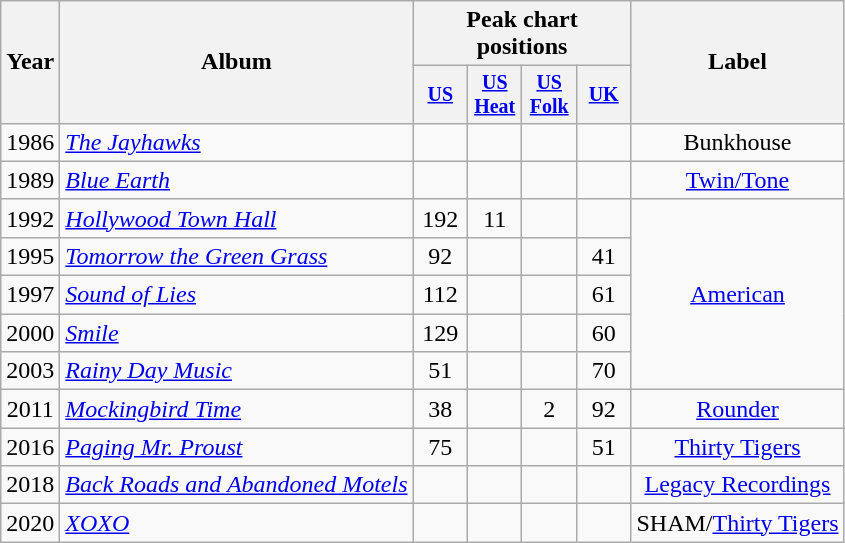<table class="wikitable" style="text-align:center;">
<tr>
<th rowspan="2">Year</th>
<th rowspan="2">Album</th>
<th colspan="4">Peak chart<br>positions</th>
<th rowspan="2">Label</th>
</tr>
<tr style="font-size:smaller;">
<th style="width:30px;"><a href='#'>US</a></th>
<th style="width:30px;"><a href='#'>US Heat</a></th>
<th style="width:30px;"><a href='#'>US Folk</a></th>
<th style="width:30px;"><a href='#'>UK</a><br></th>
</tr>
<tr>
<td>1986</td>
<td style="text-align:left;"><em><a href='#'>The Jayhawks</a></em></td>
<td></td>
<td></td>
<td></td>
<td></td>
<td>Bunkhouse</td>
</tr>
<tr>
<td>1989</td>
<td style="text-align:left;"><em><a href='#'>Blue Earth</a></em></td>
<td></td>
<td></td>
<td></td>
<td></td>
<td><a href='#'>Twin/Tone</a></td>
</tr>
<tr>
<td>1992</td>
<td style="text-align:left;"><em><a href='#'>Hollywood Town Hall</a></em></td>
<td>192</td>
<td>11</td>
<td></td>
<td></td>
<td rowspan="5"><a href='#'>American</a></td>
</tr>
<tr>
<td>1995</td>
<td style="text-align:left;"><em><a href='#'>Tomorrow the Green Grass</a></em></td>
<td>92</td>
<td></td>
<td></td>
<td>41</td>
</tr>
<tr>
<td>1997</td>
<td style="text-align:left;"><em><a href='#'>Sound of Lies</a></em></td>
<td>112</td>
<td></td>
<td></td>
<td>61</td>
</tr>
<tr>
<td>2000</td>
<td style="text-align:left;"><em><a href='#'>Smile</a></em></td>
<td>129</td>
<td></td>
<td></td>
<td>60</td>
</tr>
<tr>
<td>2003</td>
<td style="text-align:left;"><em><a href='#'>Rainy Day Music</a></em></td>
<td>51</td>
<td></td>
<td></td>
<td>70</td>
</tr>
<tr>
<td>2011</td>
<td style="text-align:left;"><em><a href='#'>Mockingbird Time</a></em></td>
<td>38</td>
<td></td>
<td>2</td>
<td>92</td>
<td><a href='#'>Rounder</a></td>
</tr>
<tr>
<td>2016</td>
<td style="text-align:left;"><em><a href='#'>Paging Mr. Proust</a></em></td>
<td>75</td>
<td></td>
<td></td>
<td>51</td>
<td><a href='#'>Thirty Tigers</a></td>
</tr>
<tr>
<td>2018</td>
<td style="text-align:left;"><em><a href='#'>Back Roads and Abandoned Motels</a></em></td>
<td></td>
<td></td>
<td></td>
<td></td>
<td><a href='#'>Legacy Recordings</a></td>
</tr>
<tr>
<td>2020</td>
<td style="text-align:left;"><em><a href='#'>XOXO</a></em></td>
<td></td>
<td></td>
<td></td>
<td></td>
<td>SHAM/<a href='#'>Thirty Tigers</a></td>
</tr>
</table>
